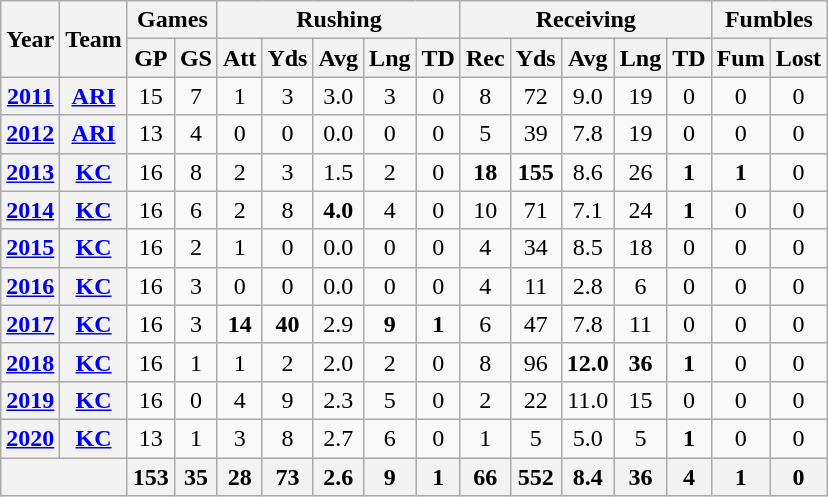<table class="wikitable" style="text-align:center">
<tr>
<th rowspan="2">Year</th>
<th rowspan="2">Team</th>
<th colspan="2">Games</th>
<th colspan="5">Rushing</th>
<th colspan="5">Receiving</th>
<th colspan="2">Fumbles</th>
</tr>
<tr>
<th>GP</th>
<th>GS</th>
<th>Att</th>
<th>Yds</th>
<th>Avg</th>
<th>Lng</th>
<th>TD</th>
<th>Rec</th>
<th>Yds</th>
<th>Avg</th>
<th>Lng</th>
<th>TD</th>
<th>Fum</th>
<th>Lost</th>
</tr>
<tr>
<th><a href='#'>2011</a></th>
<th><a href='#'>ARI</a></th>
<td>15</td>
<td>7</td>
<td>1</td>
<td>3</td>
<td>3.0</td>
<td>3</td>
<td>0</td>
<td>8</td>
<td>72</td>
<td>9.0</td>
<td>19</td>
<td>0</td>
<td>0</td>
<td>0</td>
</tr>
<tr>
<th><a href='#'>2012</a></th>
<th><a href='#'>ARI</a></th>
<td>13</td>
<td>4</td>
<td>0</td>
<td>0</td>
<td>0.0</td>
<td>0</td>
<td>0</td>
<td>5</td>
<td>39</td>
<td>7.8</td>
<td>19</td>
<td>0</td>
<td>0</td>
<td>0</td>
</tr>
<tr>
<th><a href='#'>2013</a></th>
<th><a href='#'>KC</a></th>
<td>16</td>
<td>8</td>
<td>2</td>
<td>3</td>
<td>1.5</td>
<td>2</td>
<td>0</td>
<td><strong>18</strong></td>
<td><strong>155</strong></td>
<td>8.6</td>
<td>26</td>
<td><strong>1</strong></td>
<td><strong>1</strong></td>
<td>0</td>
</tr>
<tr>
<th><a href='#'>2014</a></th>
<th><a href='#'>KC</a></th>
<td>16</td>
<td>6</td>
<td>2</td>
<td>8</td>
<td><strong>4.0</strong></td>
<td>4</td>
<td>0</td>
<td>10</td>
<td>71</td>
<td>7.1</td>
<td>24</td>
<td><strong>1</strong></td>
<td>0</td>
<td>0</td>
</tr>
<tr>
<th><a href='#'>2015</a></th>
<th><a href='#'>KC</a></th>
<td>16</td>
<td>2</td>
<td>1</td>
<td>0</td>
<td>0.0</td>
<td>0</td>
<td>0</td>
<td>4</td>
<td>34</td>
<td>8.5</td>
<td>18</td>
<td>0</td>
<td>0</td>
<td>0</td>
</tr>
<tr>
<th><a href='#'>2016</a></th>
<th><a href='#'>KC</a></th>
<td>16</td>
<td>3</td>
<td>0</td>
<td>0</td>
<td>0.0</td>
<td>0</td>
<td>0</td>
<td>4</td>
<td>11</td>
<td>2.8</td>
<td>6</td>
<td>0</td>
<td>0</td>
<td>0</td>
</tr>
<tr>
<th><a href='#'>2017</a></th>
<th><a href='#'>KC</a></th>
<td>16</td>
<td>3</td>
<td><strong>14</strong></td>
<td><strong>40</strong></td>
<td>2.9</td>
<td><strong>9</strong></td>
<td><strong>1</strong></td>
<td>6</td>
<td>47</td>
<td>7.8</td>
<td>11</td>
<td>0</td>
<td>0</td>
<td>0</td>
</tr>
<tr>
<th><a href='#'>2018</a></th>
<th><a href='#'>KC</a></th>
<td>16</td>
<td>1</td>
<td>1</td>
<td>2</td>
<td>2.0</td>
<td>2</td>
<td>0</td>
<td>8</td>
<td>96</td>
<td><strong>12.0</strong></td>
<td><strong>36</strong></td>
<td><strong>1</strong></td>
<td>0</td>
<td>0</td>
</tr>
<tr>
<th><a href='#'>2019</a></th>
<th><a href='#'>KC</a></th>
<td>16</td>
<td>0</td>
<td>4</td>
<td>9</td>
<td>2.3</td>
<td>5</td>
<td>0</td>
<td>2</td>
<td>22</td>
<td>11.0</td>
<td>15</td>
<td>0</td>
<td>0</td>
<td>0</td>
</tr>
<tr>
<th><a href='#'>2020</a></th>
<th><a href='#'>KC</a></th>
<td>13</td>
<td>1</td>
<td>3</td>
<td>8</td>
<td>2.7</td>
<td>6</td>
<td>0</td>
<td>1</td>
<td>5</td>
<td>5.0</td>
<td>5</td>
<td><strong>1</strong></td>
<td>0</td>
<td>0</td>
</tr>
<tr>
<th colspan="2"></th>
<th>153</th>
<th>35</th>
<th>28</th>
<th>73</th>
<th>2.6</th>
<th>9</th>
<th>1</th>
<th>66</th>
<th>552</th>
<th>8.4</th>
<th>36</th>
<th>4</th>
<th>1</th>
<th>0</th>
</tr>
</table>
